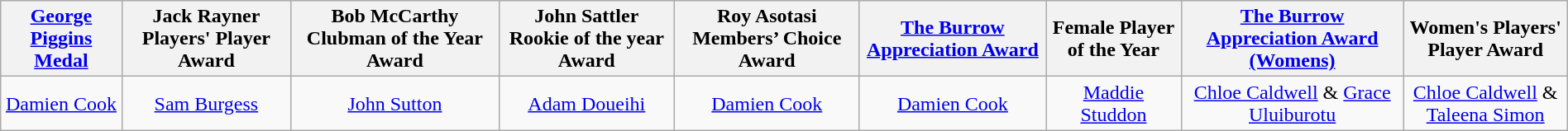<table class="wikitable" style="text-align:center; width:100%;">
<tr>
<th><a href='#'>George Piggins Medal</a></th>
<th>Jack Rayner Players' Player Award</th>
<th>Bob McCarthy Clubman of the Year Award</th>
<th>John Sattler Rookie of the year Award</th>
<th>Roy Asotasi Members’ Choice Award</th>
<th><a href='#'>The Burrow Appreciation Award</a></th>
<th>Female Player of the Year</th>
<th><a href='#'>The Burrow Appreciation Award (Womens)</a></th>
<th>Women's Players' Player Award</th>
</tr>
<tr>
<td><a href='#'>Damien Cook</a></td>
<td><a href='#'>Sam Burgess</a></td>
<td><a href='#'>John Sutton</a></td>
<td><a href='#'>Adam Doueihi</a></td>
<td><a href='#'>Damien Cook</a></td>
<td><a href='#'>Damien Cook</a></td>
<td><a href='#'>Maddie Studdon</a></td>
<td><a href='#'>Chloe Caldwell</a> & <a href='#'>Grace Uluiburotu</a></td>
<td><a href='#'>Chloe Caldwell</a> & <a href='#'>Taleena Simon</a></td>
</tr>
</table>
